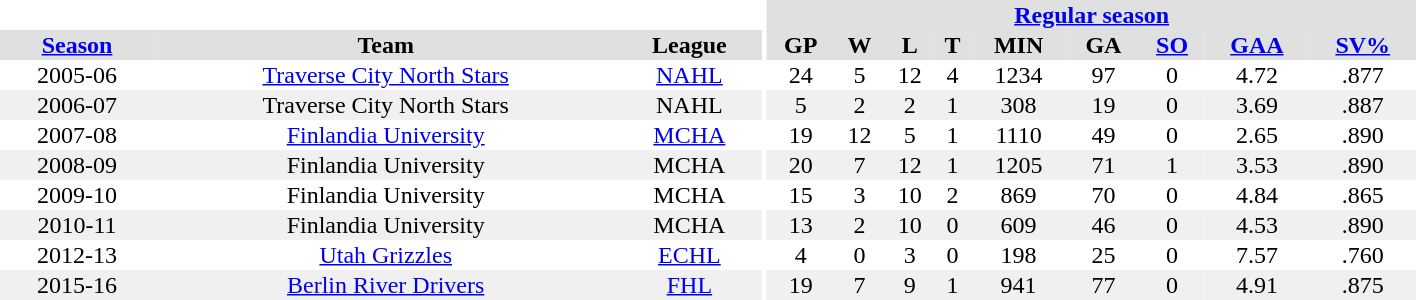<table style="width:75%; text-align:center;" cellspacing="0" cellpadding="1" border="0">
<tr>
<th colspan="3" bgcolor="#ffffff"></th>
<th rowspan="81" bgcolor="#ffffff"></th>
<th colspan="9" bgcolor="#e0e0e0"><a href='#'>Regular season</a></th>
<th rowspan="81" bgcolor="#ffffff"></th>
</tr>
<tr bgcolor="#e0e0e0">
<th><a href='#'>Season</a></th>
<th>Team</th>
<th>League</th>
<th>GP</th>
<th>W</th>
<th>L</th>
<th>T</th>
<th>MIN</th>
<th>GA</th>
<th><a href='#'>SO</a></th>
<th><a href='#'>GAA</a></th>
<th><a href='#'>SV%</a></th>
</tr>
<tr>
<td>2005-06</td>
<td><a href='#'>Traverse City North Stars</a></td>
<td><a href='#'>NAHL</a></td>
<td>24</td>
<td>5</td>
<td>12</td>
<td>4</td>
<td>1234</td>
<td>97</td>
<td>0</td>
<td>4.72</td>
<td>.877</td>
</tr>
<tr style="background:#f0f0f0;">
<td>2006-07</td>
<td>Traverse City North Stars</td>
<td>NAHL</td>
<td>5</td>
<td>2</td>
<td>2</td>
<td>1</td>
<td>308</td>
<td>19</td>
<td>0</td>
<td>3.69</td>
<td>.887</td>
</tr>
<tr>
<td>2007-08</td>
<td><a href='#'>Finlandia University</a></td>
<td><a href='#'>MCHA</a></td>
<td>19</td>
<td>12</td>
<td>5</td>
<td>1</td>
<td>1110</td>
<td>49</td>
<td>0</td>
<td>2.65</td>
<td>.890</td>
</tr>
<tr style="background:#f0f0f0;">
<td>2008-09</td>
<td>Finlandia University</td>
<td>MCHA</td>
<td>20</td>
<td>7</td>
<td>12</td>
<td>1</td>
<td>1205</td>
<td>71</td>
<td>1</td>
<td>3.53</td>
<td>.890</td>
</tr>
<tr>
<td>2009-10</td>
<td>Finlandia University</td>
<td>MCHA</td>
<td>15</td>
<td>3</td>
<td>10</td>
<td>2</td>
<td>869</td>
<td>70</td>
<td>0</td>
<td>4.84</td>
<td>.865</td>
</tr>
<tr style="background:#f0f0f0;">
<td>2010-11</td>
<td>Finlandia University</td>
<td>MCHA</td>
<td>13</td>
<td>2</td>
<td>10</td>
<td>0</td>
<td>609</td>
<td>46</td>
<td>0</td>
<td>4.53</td>
<td>.890</td>
</tr>
<tr>
<td>2012-13</td>
<td><a href='#'>Utah Grizzles</a></td>
<td><a href='#'>ECHL</a></td>
<td>4</td>
<td>0</td>
<td>3</td>
<td>0</td>
<td>198</td>
<td>25</td>
<td>0</td>
<td>7.57</td>
<td>.760</td>
</tr>
<tr style="background:#f0f0f0;">
<td>2015-16</td>
<td><a href='#'>Berlin River Drivers</a></td>
<td><a href='#'>FHL</a></td>
<td>19</td>
<td>7</td>
<td>9</td>
<td>1</td>
<td>941</td>
<td>77</td>
<td>0</td>
<td>4.91</td>
<td>.875</td>
</tr>
</table>
